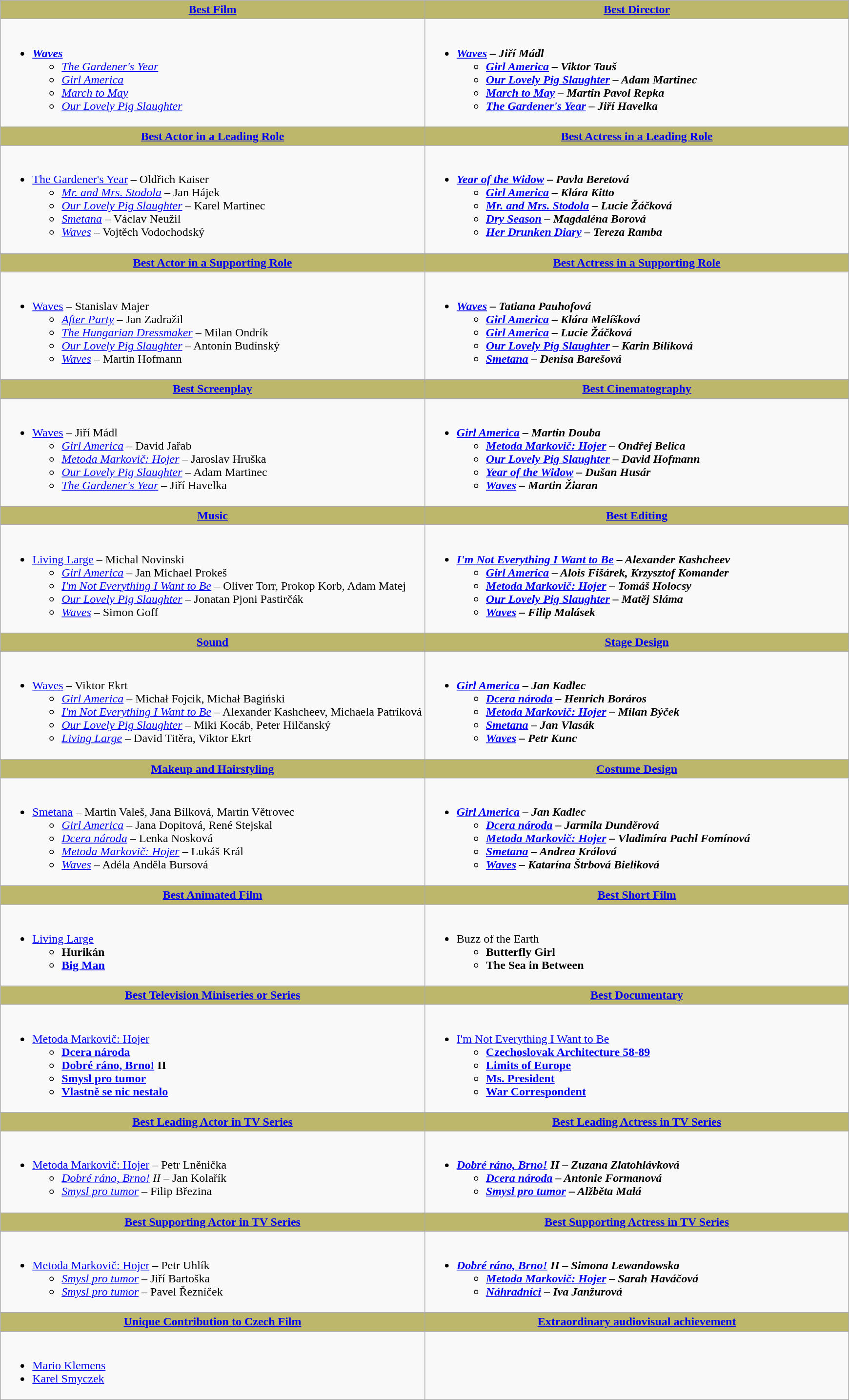<table class=wikitable>
<tr>
<th style="background:#BDB76B; width: 50%"><a href='#'>Best Film</a></th>
<th style="background:#BDB76B; width: 50%"><a href='#'>Best Director</a></th>
</tr>
<tr>
<td valign="top"><br><ul><li><strong><em><a href='#'>Waves</a></em></strong><ul><li><em><a href='#'>The Gardener's Year</a></em></li><li><em><a href='#'>Girl America</a></em></li><li><em><a href='#'>March to May</a></em></li><li><em><a href='#'>Our Lovely Pig Slaughter</a></em></li></ul></li></ul></td>
<td valign="top"><br><ul><li><strong><em><a href='#'>Waves</a><em> – Jiří Mádl<strong><ul><li></em><a href='#'>Girl America</a><em> – Viktor Tauš</li><li></em><a href='#'>Our Lovely Pig Slaughter</a><em> – Adam Martinec</li><li></em><a href='#'>March to May</a><em> – Martin Pavol Repka</li><li></em><a href='#'>The Gardener's Year</a><em> – Jiří Havelka</li></ul></li></ul></td>
</tr>
<tr>
<th style="background:#BDB76B;"><a href='#'>Best Actor in a Leading Role</a></th>
<th style="background:#BDB76B;"><a href='#'>Best Actress in a Leading Role</a></th>
</tr>
<tr>
<td valign="top"><br><ul><li></em></strong><a href='#'>The Gardener's Year</a></em> – Oldřich Kaiser</strong><ul><li><em><a href='#'>Mr. and Mrs. Stodola</a></em> – Jan Hájek</li><li><em><a href='#'>Our Lovely Pig Slaughter</a></em> – Karel Martinec</li><li><em><a href='#'>Smetana</a></em> – Václav Neužil</li><li><em><a href='#'>Waves</a></em> – Vojtěch Vodochodský</li></ul></li></ul></td>
<td valign="top"><br><ul><li><strong><em><a href='#'>Year of the Widow</a><em> – Pavla Beretová<strong><ul><li></em><a href='#'>Girl America</a><em> – Klára Kitto</li><li></em><a href='#'>Mr. and Mrs. Stodola</a><em> – Lucie Žáčková</li><li></em><a href='#'>Dry Season</a><em> – Magdaléna Borová</li><li></em><a href='#'>Her Drunken Diary</a><em> – Tereza Ramba</li></ul></li></ul></td>
</tr>
<tr>
<th style="background:#BDB76B;"><a href='#'>Best Actor in a Supporting Role</a></th>
<th style="background:#BDB76B;"><a href='#'>Best Actress in a Supporting Role</a></th>
</tr>
<tr>
<td valign="top"><br><ul><li></em></strong><a href='#'>Waves</a></em> – Stanislav Majer</strong><ul><li><em><a href='#'>After Party</a></em> – Jan Zadražil</li><li><em><a href='#'>The Hungarian Dressmaker</a></em> – Milan Ondrík</li><li><em><a href='#'>Our Lovely Pig Slaughter</a></em> – Antonín Budínský</li><li><em><a href='#'>Waves</a></em> – Martin Hofmann</li></ul></li></ul></td>
<td valign="top"><br><ul><li><strong><em><a href='#'>Waves</a><em> – Tatiana Pauhofová<strong><ul><li></em><a href='#'>Girl America</a><em> – Klára Melíšková</li><li></em><a href='#'>Girl America</a><em> – Lucie Žáčková</li><li></em><a href='#'>Our Lovely Pig Slaughter</a><em> – Karin Bílíková</li><li></em><a href='#'>Smetana</a><em> – Denisa Barešová</li></ul></li></ul></td>
</tr>
<tr>
<th style="background:#BDB76B;"><a href='#'>Best Screenplay</a></th>
<th style="background:#BDB76B;"><a href='#'>Best Cinematography</a></th>
</tr>
<tr>
<td valign="top"><br><ul><li></em></strong><a href='#'>Waves</a></em> – Jiří Mádl</strong><ul><li><em><a href='#'>Girl America</a></em> – David Jařab</li><li><em><a href='#'>Metoda Markovič: Hojer</a></em> – Jaroslav Hruška</li><li><em><a href='#'>Our Lovely Pig Slaughter</a></em> – Adam Martinec</li><li><em><a href='#'>The Gardener's Year</a></em> – Jiří Havelka</li></ul></li></ul></td>
<td valign="top"><br><ul><li><strong><em><a href='#'>Girl America</a><em> – Martin Douba<strong><ul><li></em><a href='#'>Metoda Markovič: Hojer</a><em> – Ondřej Belica</li><li></em><a href='#'>Our Lovely Pig Slaughter</a><em> – David Hofmann</li><li></em><a href='#'>Year of the Widow</a><em> – Dušan Husár</li><li></em><a href='#'>Waves</a><em> – Martin Žiaran</li></ul></li></ul></td>
</tr>
<tr>
<th style="background:#BDB76B;"><a href='#'>Music</a></th>
<th style="background:#BDB76B;"><a href='#'>Best Editing</a></th>
</tr>
<tr>
<td valign="top"><br><ul><li></em></strong><a href='#'>Living Large</a></em> – Michal Novinski</strong><ul><li><em><a href='#'>Girl America</a></em> – Jan Michael Prokeš</li><li><em><a href='#'>I'm Not Everything I Want to Be</a></em> – Oliver Torr, Prokop Korb, Adam Matej</li><li><em><a href='#'>Our Lovely Pig Slaughter</a></em> – Jonatan Pjoni Pastirčák</li><li><em><a href='#'>Waves</a></em> – Simon Goff</li></ul></li></ul></td>
<td valign="top"><br><ul><li><strong><em><a href='#'>I'm Not Everything I Want to Be</a><em> – Alexander Kashcheev<strong><ul><li></em><a href='#'>Girl America</a><em> – Alois Fišárek, Krzysztof Komander</li><li></em><a href='#'>Metoda Markovič: Hojer</a><em> – Tomáš Holocsy</li><li></em><a href='#'>Our Lovely Pig Slaughter</a><em> – Matěj Sláma</li><li></em><a href='#'>Waves</a><em> – Filip Malásek</li></ul></li></ul></td>
</tr>
<tr>
<th style="background:#BDB76B;"><a href='#'>Sound</a></th>
<th style="background:#BDB76B;"><a href='#'>Stage Design</a></th>
</tr>
<tr>
<td valign="top"><br><ul><li></em></strong><a href='#'>Waves</a></em> – Viktor Ekrt</strong><ul><li><em><a href='#'>Girl America</a></em> – Michał Fojcik, Michał Bagiński</li><li><em><a href='#'>I'm Not Everything I Want to Be</a></em> – Alexander Kashcheev, Michaela Patríková</li><li><em><a href='#'>Our Lovely Pig Slaughter</a></em> – Miki Kocáb, Peter Hilčanský</li><li><em><a href='#'>Living Large</a></em> – David Titěra, Viktor Ekrt</li></ul></li></ul></td>
<td valign="top"><br><ul><li><strong><em><a href='#'>Girl America</a><em> – Jan Kadlec<strong><ul><li></em><a href='#'>Dcera národa</a><em> – Henrich Boráros</li><li></em><a href='#'>Metoda Markovič: Hojer</a><em> – Milan Býček</li><li></em><a href='#'>Smetana</a><em> – Jan Vlasák</li><li></em><a href='#'>Waves</a><em> – Petr Kunc</li></ul></li></ul></td>
</tr>
<tr>
<th style="background:#BDB76B;"><a href='#'>Makeup and Hairstyling</a></th>
<th style="background:#BDB76B;"><a href='#'>Costume Design</a></th>
</tr>
<tr>
<td valign="top"><br><ul><li></em></strong><a href='#'>Smetana</a></em> – Martin Valeš, Jana Bílková, Martin Větrovec</strong><ul><li><em><a href='#'>Girl America</a></em> – Jana Dopitová, René Stejskal</li><li><em><a href='#'>Dcera národa</a></em> – Lenka Nosková</li><li><em><a href='#'>Metoda Markovič: Hojer</a></em> – Lukáš Král</li><li><em><a href='#'>Waves</a></em> – Adéla Anděla Bursová</li></ul></li></ul></td>
<td valign="top"><br><ul><li><strong><em><a href='#'>Girl America</a><em> – Jan Kadlec<strong><ul><li></em><a href='#'>Dcera národa</a><em> – Jarmila Dunděrová</li><li></em><a href='#'>Metoda Markovič: Hojer</a><em> – Vladimíra Pachl Fomínová</li><li></em><a href='#'>Smetana</a><em> – Andrea Králová</li><li></em><a href='#'>Waves</a><em> – Katarína Štrbová Bieliková</li></ul></li></ul></td>
</tr>
<tr>
<th style="background:#BDB76B;"><a href='#'>Best Animated Film</a></th>
<th style="background:#BDB76B;"><a href='#'>Best Short Film</a></th>
</tr>
<tr>
<td valign="top"><br><ul><li></em></strong><a href='#'>Living Large</a><strong><em><ul><li></em>Hurikán<em></li><li></em><a href='#'>Big Man</a><em></li></ul></li></ul></td>
<td valign="top"><br><ul><li></em></strong>Buzz of the Earth<strong><em><ul><li></em>Butterfly Girl<em></li><li></em>The Sea in Between<em></li></ul></li></ul></td>
</tr>
<tr>
<th style="background:#BDB76B;"><a href='#'>Best Television Miniseries or Series</a></th>
<th style="background:#BDB76B;"><a href='#'>Best Documentary</a></th>
</tr>
<tr>
<td valign="top"><br><ul><li></em></strong><a href='#'>Metoda Markovič: Hojer</a><strong><em><ul><li></em><a href='#'>Dcera národa</a><em></li><li></em><a href='#'>Dobré ráno, Brno!</a> II<em></li><li></em><a href='#'>Smysl pro tumor</a><em></li><li></em><a href='#'>Vlastně se nic nestalo</a><em></li></ul></li></ul></td>
<td valign="top"><br><ul><li></em></strong><a href='#'>I'm Not Everything I Want to Be</a><strong><em><ul><li></em><a href='#'>Czechoslovak Architecture 58-89</a><em></li><li></em><a href='#'>Limits of Europe</a><em></li><li></em><a href='#'>Ms. President</a><em></li><li></em><a href='#'>War Correspondent</a><em></li></ul></li></ul></td>
</tr>
<tr>
<th style="background:#BDB76B;"><a href='#'>Best Leading Actor in TV Series</a></th>
<th style="background:#BDB76B;"><a href='#'>Best Leading Actress in TV Series</a></th>
</tr>
<tr>
<td valign="top"><br><ul><li></em></strong><a href='#'>Metoda Markovič: Hojer</a></em> – Petr Lněnička</strong><ul><li><em><a href='#'>Dobré ráno, Brno!</a> II</em> – Jan Kolařík</li><li><em><a href='#'>Smysl pro tumor</a></em> – Filip Březina</li></ul></li></ul></td>
<td valign="top"><br><ul><li><strong><em><a href='#'>Dobré ráno, Brno!</a> II<em>  – Zuzana Zlatohlávková<strong><ul><li></em><a href='#'>Dcera národa</a><em> – Antonie Formanová</li><li></em><a href='#'>Smysl pro tumor</a><em> – Alžběta Malá</li></ul></li></ul></td>
</tr>
<tr>
<th style="background:#BDB76B;"><a href='#'>Best Supporting Actor in TV Series</a></th>
<th style="background:#BDB76B;"><a href='#'>Best Supporting Actress in TV Series</a></th>
</tr>
<tr>
<td valign="top"><br><ul><li></em></strong><a href='#'>Metoda Markovič: Hojer</a></em> – Petr Uhlík</strong><ul><li><em><a href='#'>Smysl pro tumor</a></em> – Jiří Bartoška</li><li><em><a href='#'>Smysl pro tumor</a></em> – Pavel Řezníček</li></ul></li></ul></td>
<td valign="top"><br><ul><li><strong><em><a href='#'>Dobré ráno, Brno!</a> II<em> – Simona Lewandowska<strong><ul><li></em><a href='#'>Metoda Markovič: Hojer</a><em> – Sarah Haváčová</li><li></em><a href='#'>Náhradníci</a><em> – Iva Janžurová</li></ul></li></ul></td>
</tr>
<tr>
<th style="background:#BDB76B;"><a href='#'>Unique Contribution to Czech Film</a></th>
<th style="background:#BDB76B;"><a href='#'>Extraordinary audiovisual achievement</a></th>
</tr>
<tr>
<td valign="top"><br><ul><li></strong><a href='#'>Mario Klemens</a><strong></li><li></strong><a href='#'>Karel Smyczek</a><strong></li></ul></td>
<td valign="top"></td>
</tr>
</table>
